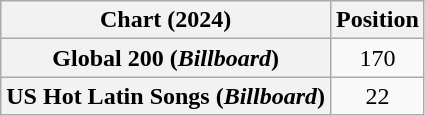<table class="wikitable sortable plainrowheaders" style="text-align:center">
<tr>
<th scope="col">Chart (2024)</th>
<th scope="col">Position</th>
</tr>
<tr>
<th scope="row">Global 200 (<em>Billboard</em>)</th>
<td>170</td>
</tr>
<tr>
<th scope="row">US Hot Latin Songs (<em>Billboard</em>)</th>
<td>22</td>
</tr>
</table>
